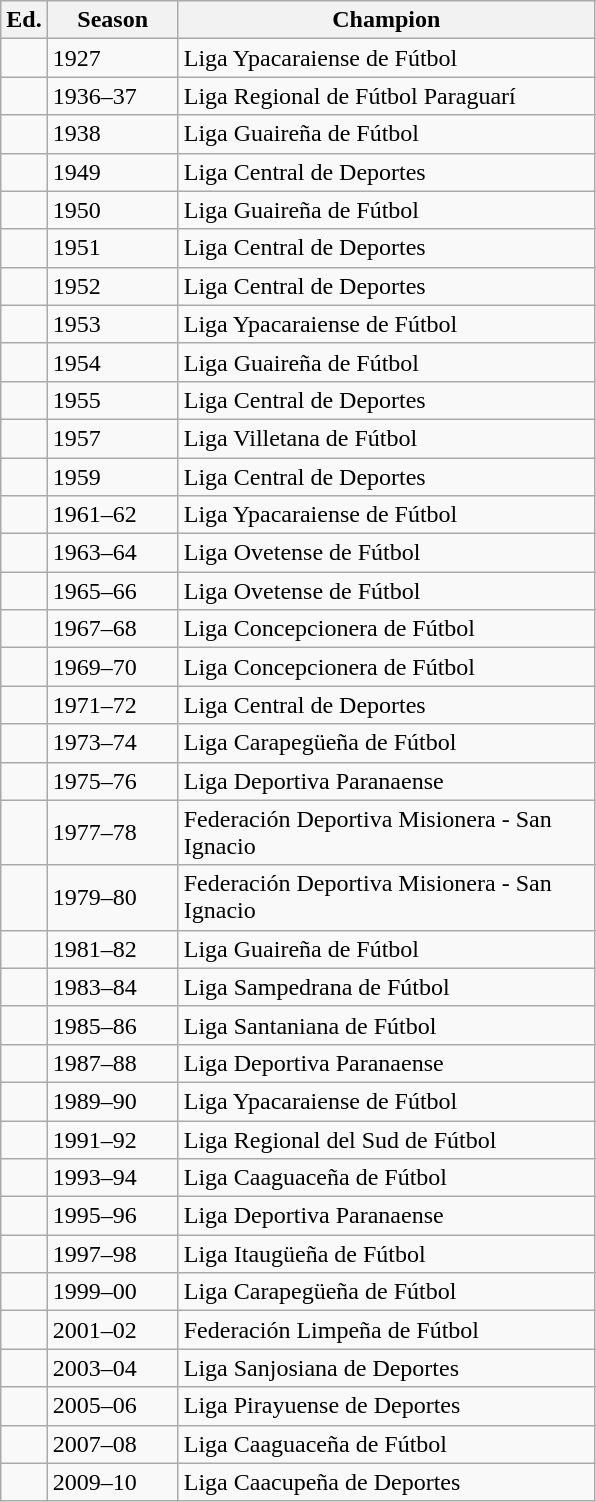<table class="wikitable sortable">
<tr>
<th width=px>Ed.</th>
<th width=80px>Season</th>
<th width=270px>Champion</th>
</tr>
<tr>
<td></td>
<td>1927</td>
<td>Liga Ypacaraiense de Fútbol</td>
</tr>
<tr>
<td></td>
<td>1936–37</td>
<td>Liga Regional de Fútbol Paraguarí</td>
</tr>
<tr>
<td></td>
<td>1938</td>
<td>Liga Guaireña de Fútbol</td>
</tr>
<tr>
<td></td>
<td>1949</td>
<td>Liga Central de Deportes</td>
</tr>
<tr>
<td></td>
<td>1950</td>
<td>Liga Guaireña de Fútbol</td>
</tr>
<tr>
<td></td>
<td>1951</td>
<td>Liga Central de Deportes</td>
</tr>
<tr>
<td></td>
<td>1952</td>
<td>Liga Central de Deportes</td>
</tr>
<tr>
<td></td>
<td>1953</td>
<td>Liga Ypacaraiense de Fútbol</td>
</tr>
<tr>
<td></td>
<td>1954</td>
<td>Liga Guaireña de Fútbol</td>
</tr>
<tr>
<td></td>
<td>1955</td>
<td>Liga Central de Deportes</td>
</tr>
<tr>
<td></td>
<td>1957</td>
<td>Liga Villetana de Fútbol</td>
</tr>
<tr>
<td></td>
<td>1959</td>
<td>Liga Central de Deportes</td>
</tr>
<tr>
<td></td>
<td>1961–62</td>
<td>Liga Ypacaraiense de Fútbol</td>
</tr>
<tr>
<td></td>
<td>1963–64</td>
<td>Liga Ovetense de Fútbol</td>
</tr>
<tr>
<td></td>
<td>1965–66</td>
<td>Liga Ovetense de Fútbol</td>
</tr>
<tr>
<td></td>
<td>1967–68</td>
<td>Liga Concepcionera de Fútbol</td>
</tr>
<tr>
<td></td>
<td>1969–70</td>
<td>Liga Concepcionera de Fútbol</td>
</tr>
<tr>
<td></td>
<td>1971–72</td>
<td>Liga Central de Deportes</td>
</tr>
<tr>
<td></td>
<td>1973–74</td>
<td>Liga Carapegüeña de Fútbol</td>
</tr>
<tr>
<td></td>
<td>1975–76</td>
<td>Liga Deportiva Paranaense</td>
</tr>
<tr>
<td></td>
<td>1977–78</td>
<td>Federación Deportiva Misionera - San Ignacio</td>
</tr>
<tr>
<td></td>
<td>1979–80</td>
<td>Federación Deportiva Misionera - San Ignacio</td>
</tr>
<tr>
<td></td>
<td>1981–82</td>
<td>Liga Guaireña de Fútbol</td>
</tr>
<tr>
<td></td>
<td>1983–84</td>
<td>Liga Sampedrana de Fútbol</td>
</tr>
<tr>
<td></td>
<td>1985–86</td>
<td>Liga Santaniana de Fútbol</td>
</tr>
<tr>
<td></td>
<td>1987–88</td>
<td>Liga Deportiva Paranaense</td>
</tr>
<tr>
<td></td>
<td>1989–90</td>
<td>Liga Ypacaraiense de Fútbol</td>
</tr>
<tr>
<td></td>
<td>1991–92</td>
<td>Liga Regional del Sud de Fútbol</td>
</tr>
<tr>
<td></td>
<td>1993–94</td>
<td>Liga Caaguaceña de Fútbol</td>
</tr>
<tr>
<td></td>
<td>1995–96</td>
<td>Liga Deportiva Paranaense</td>
</tr>
<tr>
<td></td>
<td>1997–98</td>
<td>Liga Itaugüeña de Fútbol</td>
</tr>
<tr>
<td></td>
<td>1999–00</td>
<td>Liga Carapegüeña de Fútbol</td>
</tr>
<tr>
<td></td>
<td>2001–02</td>
<td>Federación Limpeña de Fútbol</td>
</tr>
<tr>
<td></td>
<td>2003–04</td>
<td>Liga Sanjosiana de Deportes</td>
</tr>
<tr>
<td></td>
<td>2005–06</td>
<td>Liga Pirayuense de Deportes</td>
</tr>
<tr>
<td></td>
<td>2007–08</td>
<td>Liga Caaguaceña de Fútbol</td>
</tr>
<tr>
<td></td>
<td>2009–10</td>
<td>Liga Caacupeña de Deportes</td>
</tr>
</table>
